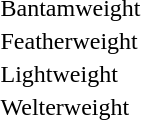<table>
<tr>
<td rowspan=2>Bantamweight</td>
<td rowspan=2></td>
<td rowspan=2></td>
<td></td>
</tr>
<tr>
<td></td>
</tr>
<tr>
<td rowspan=2>Featherweight</td>
<td rowspan=2></td>
<td rowspan=2></td>
<td></td>
</tr>
<tr>
<td></td>
</tr>
<tr>
<td rowspan=2>Lightweight</td>
<td rowspan=2></td>
<td rowspan=2></td>
<td></td>
</tr>
<tr>
<td></td>
</tr>
<tr>
<td rowspan=2>Welterweight</td>
<td rowspan=2></td>
<td rowspan=2></td>
<td></td>
</tr>
<tr>
<td></td>
</tr>
<tr>
</tr>
</table>
